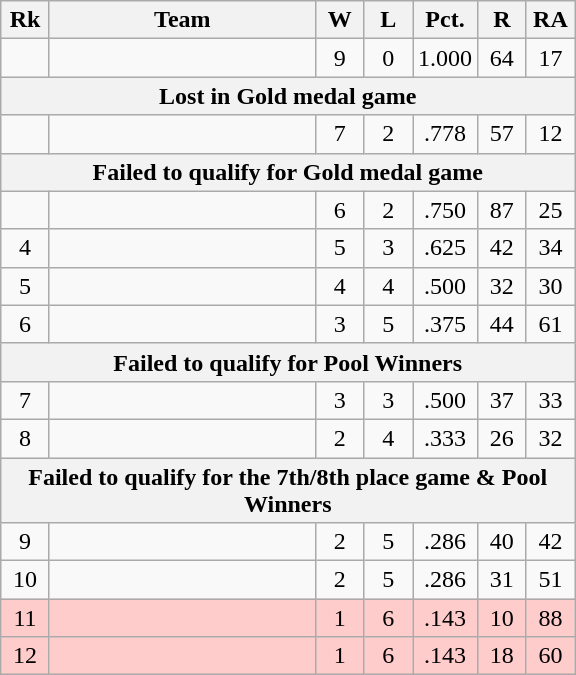<table class=wikitable style=text-align:center>
<tr>
<th width=25>Rk</th>
<th width=170>Team</th>
<th width=25>W</th>
<th width=25>L</th>
<th width=25>Pct.</th>
<th width=25>R</th>
<th width=25>RA</th>
</tr>
<tr>
<td></td>
<td align=left></td>
<td>9</td>
<td>0</td>
<td>1.000</td>
<td>64</td>
<td>17</td>
</tr>
<tr>
<th colspan="7">Lost in Gold medal game</th>
</tr>
<tr>
<td></td>
<td align=left></td>
<td>7</td>
<td>2</td>
<td>.778</td>
<td>57</td>
<td>12</td>
</tr>
<tr>
<th colspan="7">Failed to qualify for Gold medal game</th>
</tr>
<tr>
<td></td>
<td align=left></td>
<td>6</td>
<td>2</td>
<td>.750</td>
<td>87</td>
<td>25</td>
</tr>
<tr>
<td>4</td>
<td align=left></td>
<td>5</td>
<td>3</td>
<td>.625</td>
<td>42</td>
<td>34</td>
</tr>
<tr>
<td>5</td>
<td align=left></td>
<td>4</td>
<td>4</td>
<td>.500</td>
<td>32</td>
<td>30</td>
</tr>
<tr>
<td>6</td>
<td align=left></td>
<td>3</td>
<td>5</td>
<td>.375</td>
<td>44</td>
<td>61</td>
</tr>
<tr>
<th colspan="7">Failed to qualify for Pool Winners</th>
</tr>
<tr>
<td>7</td>
<td align=left></td>
<td>3</td>
<td>3</td>
<td>.500</td>
<td>37</td>
<td>33</td>
</tr>
<tr>
<td>8</td>
<td align=left></td>
<td>2</td>
<td>4</td>
<td>.333</td>
<td>26</td>
<td>32</td>
</tr>
<tr>
<th colspan="7">Failed to qualify for the 7th/8th place game & Pool Winners</th>
</tr>
<tr>
<td>9</td>
<td align=left></td>
<td>2</td>
<td>5</td>
<td>.286</td>
<td>40</td>
<td>42</td>
</tr>
<tr>
<td>10</td>
<td align=left></td>
<td>2</td>
<td>5</td>
<td>.286</td>
<td>31</td>
<td>51</td>
</tr>
<tr style="background-color:#fcc">
<td>11</td>
<td align=left></td>
<td>1</td>
<td>6</td>
<td>.143</td>
<td>10</td>
<td>88</td>
</tr>
<tr style="background-color:#fcc">
<td>12</td>
<td align=left></td>
<td>1</td>
<td>6</td>
<td>.143</td>
<td>18</td>
<td>60</td>
</tr>
</table>
